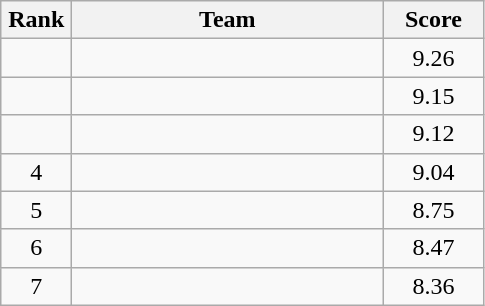<table class=wikitable style="text-align:center">
<tr>
<th width=40>Rank</th>
<th width=200>Team</th>
<th width=60>Score</th>
</tr>
<tr>
<td></td>
<td align=left></td>
<td>9.26</td>
</tr>
<tr>
<td></td>
<td align=left></td>
<td>9.15</td>
</tr>
<tr>
<td></td>
<td align=left></td>
<td>9.12</td>
</tr>
<tr>
<td>4</td>
<td align=left></td>
<td>9.04</td>
</tr>
<tr>
<td>5</td>
<td align=left></td>
<td>8.75</td>
</tr>
<tr>
<td>6</td>
<td align=left></td>
<td>8.47</td>
</tr>
<tr>
<td>7</td>
<td align=left></td>
<td>8.36</td>
</tr>
</table>
